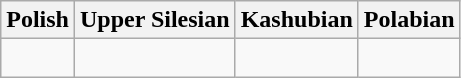<table class="wikitable">
<tr>
<th>Polish</th>
<th>Upper Silesian</th>
<th>Kashubian</th>
<th>Polabian</th>
</tr>
<tr>
<td><br></td>
<td><br></td>
<td><br></td>
<td><br></td>
</tr>
</table>
